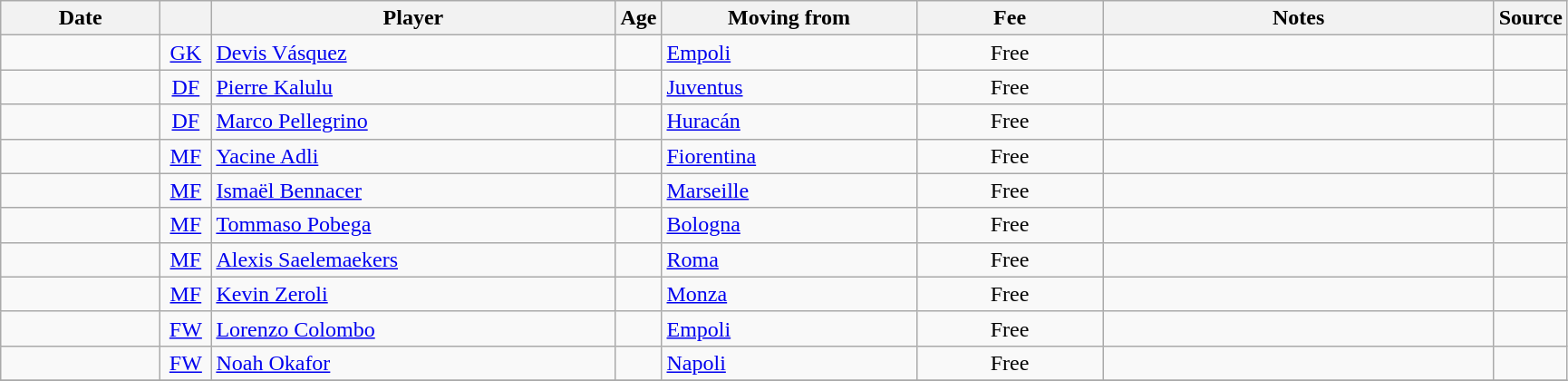<table class="wikitable sortable">
<tr>
<th style="width:110px">Date</th>
<th style="width:30px"></th>
<th style="width:290px">Player</th>
<th style="width:20px">Age</th>
<th style="width:180px">Moving from</th>
<th style="width:130px">Fee</th>
<th style="width:280px" class="unsortable">Notes</th>
<th style="width:35px">Source</th>
</tr>
<tr>
<td></td>
<td style="text-align:center"><a href='#'>GK</a></td>
<td> <a href='#'>Devis Vásquez</a></td>
<td style="text-align:center"></td>
<td> <a href='#'>Empoli</a></td>
<td style="text-align:center">Free</td>
<td style="text-align:center"></td>
<td></td>
</tr>
<tr>
<td></td>
<td style="text-align:center"><a href='#'>DF</a></td>
<td> <a href='#'>Pierre Kalulu</a></td>
<td style="text-align:center"></td>
<td> <a href='#'>Juventus</a></td>
<td style="text-align:center">Free</td>
<td style="text-align:center"></td>
<td></td>
</tr>
<tr>
<td></td>
<td style="text-align:center"><a href='#'>DF</a></td>
<td> <a href='#'>Marco Pellegrino</a></td>
<td style="text-align:center"></td>
<td> <a href='#'>Huracán</a></td>
<td style="text-align:center">Free</td>
<td style="text-align:center"></td>
<td></td>
</tr>
<tr>
<td></td>
<td style="text-align:center"><a href='#'>MF</a></td>
<td> <a href='#'>Yacine Adli</a></td>
<td style="text-align:center"></td>
<td> <a href='#'>Fiorentina</a></td>
<td style="text-align:center">Free</td>
<td style="text-align:center"></td>
<td></td>
</tr>
<tr>
<td></td>
<td style="text-align:center"><a href='#'>MF</a></td>
<td> <a href='#'>Ismaël Bennacer</a></td>
<td style="text-align:center"></td>
<td> <a href='#'>Marseille</a></td>
<td style="text-align:center">Free</td>
<td style="text-align:center"></td>
<td></td>
</tr>
<tr>
<td></td>
<td style="text-align:center"><a href='#'>MF</a></td>
<td> <a href='#'>Tommaso Pobega</a></td>
<td style="text-align:center"></td>
<td> <a href='#'>Bologna</a></td>
<td style="text-align:center">Free</td>
<td style="text-align:center"></td>
<td></td>
</tr>
<tr>
<td></td>
<td style="text-align:center"><a href='#'>MF</a></td>
<td> <a href='#'>Alexis Saelemaekers</a></td>
<td style="text-align:center"></td>
<td> <a href='#'>Roma</a></td>
<td style="text-align:center">Free</td>
<td style="text-align:center"></td>
<td></td>
</tr>
<tr>
<td></td>
<td style="text-align:center"><a href='#'>MF</a></td>
<td> <a href='#'>Kevin Zeroli</a></td>
<td style="text-align:center"></td>
<td> <a href='#'>Monza</a></td>
<td style="text-align:center">Free</td>
<td style="text-align:center"></td>
<td></td>
</tr>
<tr>
<td></td>
<td style="text-align:center"><a href='#'>FW</a></td>
<td> <a href='#'>Lorenzo Colombo</a></td>
<td style="text-align:center"></td>
<td> <a href='#'>Empoli</a></td>
<td style="text-align:center">Free</td>
<td style="text-align:center"></td>
<td></td>
</tr>
<tr>
<td></td>
<td style="text-align:center"><a href='#'>FW</a></td>
<td> <a href='#'>Noah Okafor</a></td>
<td style="text-align:center"></td>
<td> <a href='#'>Napoli</a></td>
<td style="text-align:center">Free</td>
<td style="text-align:center"></td>
<td></td>
</tr>
<tr>
</tr>
</table>
